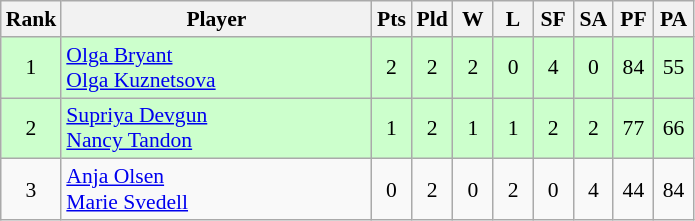<table class=wikitable style="text-align:center; font-size:90%">
<tr>
<th width="20">Rank</th>
<th width="200">Player</th>
<th width="20">Pts</th>
<th width="20">Pld</th>
<th width="20">W</th>
<th width="20">L</th>
<th width="20">SF</th>
<th width="20">SA</th>
<th width="20">PF</th>
<th width="20">PA</th>
</tr>
<tr bgcolor="#ccffcc">
<td>1</td>
<td style="text-align:left"> <a href='#'>Olga Bryant</a><br> <a href='#'>Olga Kuznetsova</a></td>
<td>2</td>
<td>2</td>
<td>2</td>
<td>0</td>
<td>4</td>
<td>0</td>
<td>84</td>
<td>55</td>
</tr>
<tr bgcolor="#ccffcc">
<td>2</td>
<td style="text-align:left"> <a href='#'>Supriya Devgun</a><br> <a href='#'>Nancy Tandon</a></td>
<td>1</td>
<td>2</td>
<td>1</td>
<td>1</td>
<td>2</td>
<td>2</td>
<td>77</td>
<td>66</td>
</tr>
<tr>
<td>3</td>
<td style="text-align:left"> <a href='#'>Anja Olsen</a><br> <a href='#'>Marie Svedell</a></td>
<td>0</td>
<td>2</td>
<td>0</td>
<td>2</td>
<td>0</td>
<td>4</td>
<td>44</td>
<td>84</td>
</tr>
</table>
